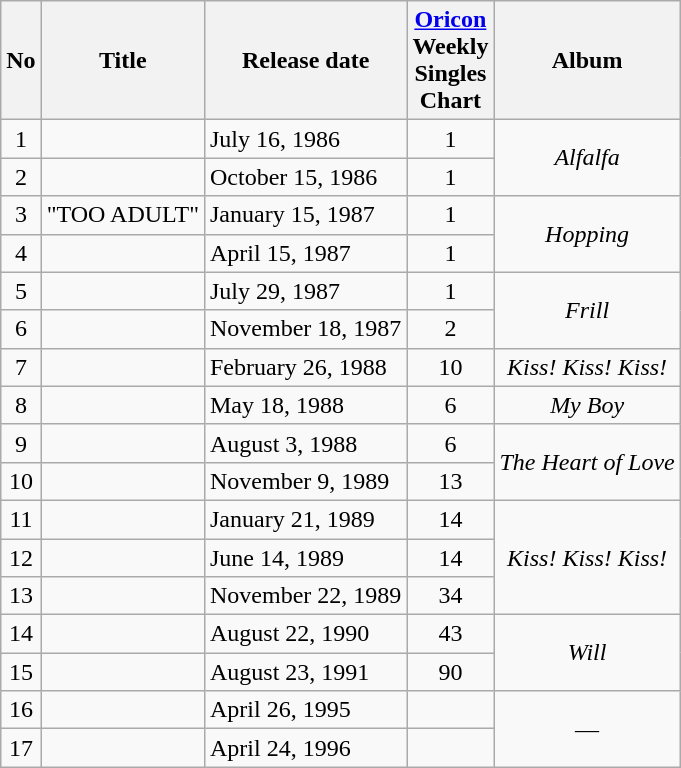<table class="wikitable">
<tr>
<th>No</th>
<th>Title</th>
<th>Release date</th>
<th><a href='#'>Oricon</a><br>Weekly<br>Singles<br>Chart<br></th>
<th>Album</th>
</tr>
<tr>
<td align="center">1</td>
<td></td>
<td>July 16, 1986</td>
<td align="center">1</td>
<td rowspan="2" align="center"><em>Alfalfa</em></td>
</tr>
<tr>
<td align="center">2</td>
<td></td>
<td>October 15, 1986</td>
<td align="center">1</td>
</tr>
<tr>
<td align="center">3</td>
<td>"TOO ADULT"</td>
<td>January 15, 1987</td>
<td align="center">1</td>
<td rowspan="2" align="center"><em>Hopping</em></td>
</tr>
<tr>
<td align="center">4</td>
<td></td>
<td>April 15, 1987</td>
<td align="center">1</td>
</tr>
<tr>
<td align="center">5</td>
<td></td>
<td>July 29, 1987</td>
<td align="center">1</td>
<td rowspan="2" align="center"><em>Frill</em></td>
</tr>
<tr>
<td align="center">6</td>
<td></td>
<td>November 18, 1987</td>
<td align="center">2</td>
</tr>
<tr>
<td align="center">7</td>
<td></td>
<td>February 26, 1988</td>
<td align="center">10</td>
<td align="center"><em>Kiss! Kiss! Kiss!</em></td>
</tr>
<tr>
<td align="center">8</td>
<td></td>
<td>May 18, 1988</td>
<td align="center">6</td>
<td align="center"><em>My Boy</em></td>
</tr>
<tr>
<td align="center">9</td>
<td></td>
<td>August 3, 1988</td>
<td align="center">6</td>
<td rowspan="2" align="center"><em>The Heart of Love</em></td>
</tr>
<tr>
<td align="center">10</td>
<td></td>
<td>November 9, 1989</td>
<td align="center">13</td>
</tr>
<tr>
<td align="center">11</td>
<td></td>
<td>January 21, 1989</td>
<td align="center">14</td>
<td rowspan="3" align="center"><em>Kiss! Kiss! Kiss!</em></td>
</tr>
<tr>
<td align="center">12</td>
<td></td>
<td>June 14, 1989</td>
<td align="center">14</td>
</tr>
<tr>
<td align="center">13</td>
<td></td>
<td>November 22, 1989</td>
<td align="center">34</td>
</tr>
<tr>
<td align="center">14</td>
<td></td>
<td>August 22, 1990</td>
<td align="center">43</td>
<td rowspan="2" align="center"><em>Will</em></td>
</tr>
<tr>
<td align="center">15</td>
<td></td>
<td>August 23, 1991</td>
<td align="center" align="center">90</td>
</tr>
<tr>
<td align="center">16</td>
<td></td>
<td>April 26, 1995</td>
<td></td>
<td rowspan="2" align="center">—</td>
</tr>
<tr>
<td align="center">17</td>
<td></td>
<td>April 24, 1996</td>
<td></td>
</tr>
</table>
